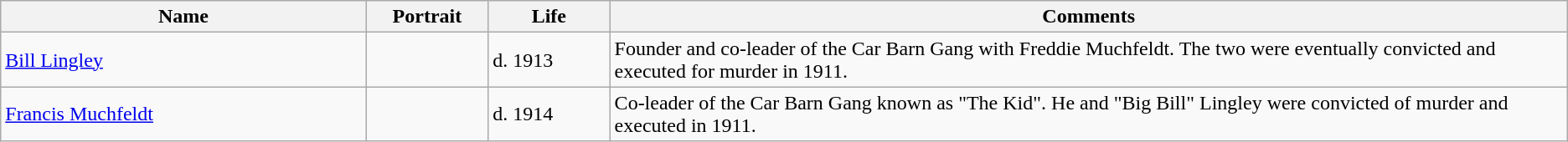<table class=wikitable>
<tr>
<th width="21%">Name</th>
<th width="7%">Portrait</th>
<th width="7%">Life</th>
<th width="55%">Comments</th>
</tr>
<tr>
<td><a href='#'>Bill Lingley</a></td>
<td></td>
<td>d. 1913</td>
<td>Founder and co-leader of the Car Barn Gang with Freddie Muchfeldt. The two were eventually convicted and executed for murder in 1911.</td>
</tr>
<tr>
<td><a href='#'>Francis Muchfeldt</a></td>
<td></td>
<td>d. 1914</td>
<td>Co-leader of the Car Barn Gang known as "The Kid". He and "Big Bill" Lingley were convicted of murder and executed in 1911.</td>
</tr>
</table>
